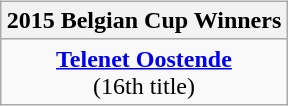<table style="width:100%;">
<tr>
<td style="vertical-align:top; width:33%;"></td>
<td style="width:33%; vertical-align:top; text-align:center;"><br><table class=wikitable style="text-align:center; margin:auto">
<tr>
<th>2015 Belgian Cup Winners</th>
</tr>
<tr>
<td><strong><a href='#'>Telenet Oostende</a></strong><br>(16th title)</td>
</tr>
</table>
</td>
<td style="width:33%; vertical-align:top; text-align:center;"></td>
</tr>
</table>
